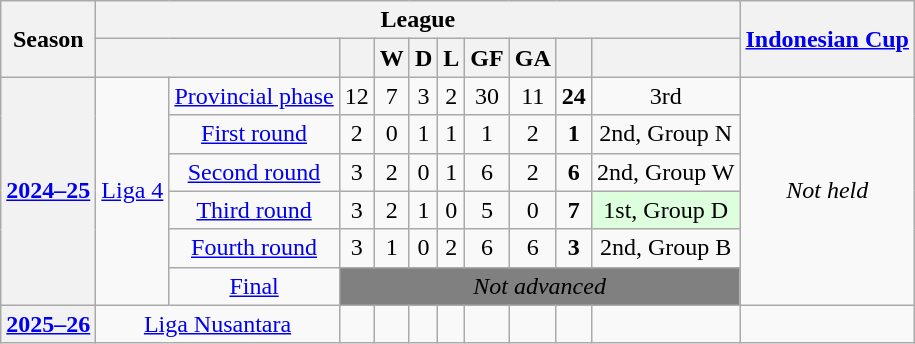<table class="wikitable" style="text-align: center">
<tr>
<th rowspan=2>Season</th>
<th colspan=10>League</th>
<th rowspan=2><a href='#'>Indonesian Cup</a></th>
</tr>
<tr>
<th colspan=2></th>
<th></th>
<th>W</th>
<th>D</th>
<th>L</th>
<th>GF</th>
<th>GA</th>
<th></th>
<th></th>
</tr>
<tr>
<th rowspan=6><a href='#'>2024–25</a></th>
<td rowspan=6><a href='#'>Liga 4</a></td>
<td><a href='#'>Provincial phase</a></td>
<td>12</td>
<td>7</td>
<td>3</td>
<td>2</td>
<td>30</td>
<td>11</td>
<td><strong>24</strong></td>
<td>3rd</td>
<td rowspan=6><em>Not held</em></td>
</tr>
<tr>
<td><a href='#'>First round</a></td>
<td>2</td>
<td>0</td>
<td>1</td>
<td>1</td>
<td>1</td>
<td>2</td>
<td><strong>1</strong></td>
<td>2nd, Group N</td>
</tr>
<tr>
<td><a href='#'>Second round</a></td>
<td>3</td>
<td>2</td>
<td>0</td>
<td>1</td>
<td>6</td>
<td>2</td>
<td><strong>6</strong></td>
<td>2nd, Group W</td>
</tr>
<tr>
<td><a href='#'>Third round</a></td>
<td>3</td>
<td>2</td>
<td>1</td>
<td>0</td>
<td>5</td>
<td>0</td>
<td><strong>7</strong></td>
<td bgcolor=#DDFFDD>1st, Group D</td>
</tr>
<tr>
<td><a href='#'>Fourth round</a></td>
<td>3</td>
<td>1</td>
<td>0</td>
<td>2</td>
<td>6</td>
<td>6</td>
<td><strong>3</strong></td>
<td>2nd, Group B</td>
</tr>
<tr>
<td><a href='#'>Final</a></td>
<td colspan=8 bgcolor="#808080"><em>Not advanced</em></td>
</tr>
<tr>
<th><a href='#'>2025–26</a></th>
<td colspan=2><a href='#'>Liga Nusantara</a></td>
<td></td>
<td></td>
<td></td>
<td></td>
<td></td>
<td></td>
<td></td>
<td></td>
<td></td>
</tr>
</table>
